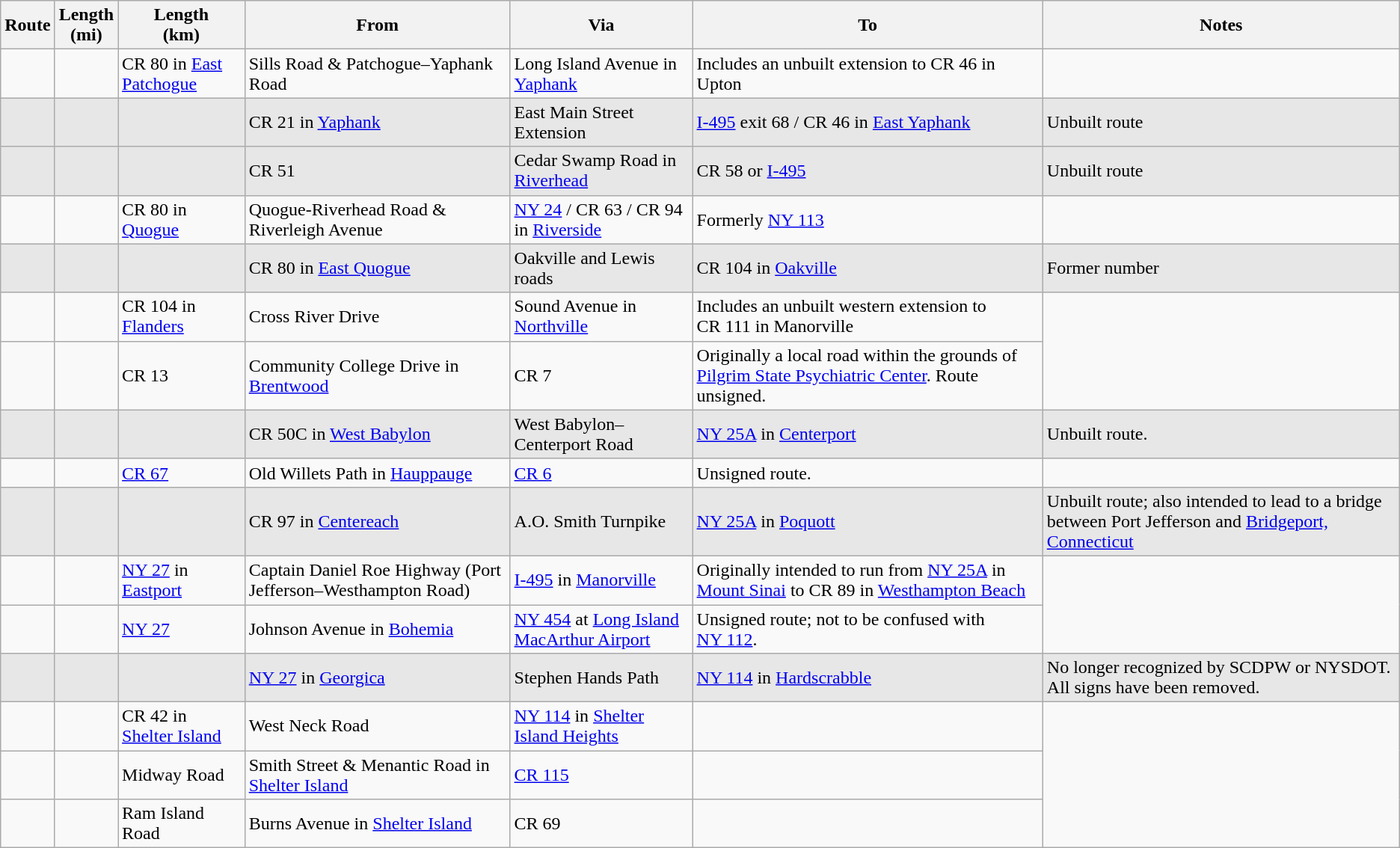<table class="wikitable sortable">
<tr>
<th>Route</th>
<th>Length<br>(mi)</th>
<th>Length<br>(km)</th>
<th class="unsortable">From</th>
<th class="unsortable">Via</th>
<th class="unsortable">To</th>
<th class="unsortable">Notes</th>
</tr>
<tr>
<td></td>
<td></td>
<td>CR 80 in <a href='#'>East Patchogue</a></td>
<td>Sills Road & Patchogue–Yaphank Road</td>
<td>Long Island Avenue in <a href='#'>Yaphank</a></td>
<td>Includes an unbuilt extension to CR 46 in Upton</td>
</tr>
<tr style="background-color:#e7e7e7">
<td></td>
<td></td>
<td></td>
<td>CR 21 in <a href='#'>Yaphank</a></td>
<td>East Main Street Extension</td>
<td><a href='#'>I-495</a> exit 68 / CR 46 in <a href='#'>East Yaphank</a></td>
<td>Unbuilt route</td>
</tr>
<tr style="background-color:#e7e7e7">
<td></td>
<td></td>
<td></td>
<td>CR 51</td>
<td>Cedar Swamp Road in <a href='#'>Riverhead</a></td>
<td>CR 58 or <a href='#'>I-495</a></td>
<td>Unbuilt route</td>
</tr>
<tr>
<td></td>
<td></td>
<td>CR 80 in <a href='#'>Quogue</a></td>
<td>Quogue-Riverhead Road & Riverleigh Avenue</td>
<td><a href='#'>NY&nbsp;24</a> / CR 63 / CR 94 in <a href='#'>Riverside</a></td>
<td>Formerly <a href='#'>NY 113</a></td>
</tr>
<tr style="background-color:#e7e7e7">
<td></td>
<td></td>
<td></td>
<td>CR 80 in <a href='#'>East Quogue</a></td>
<td>Oakville and Lewis roads</td>
<td>CR 104 in <a href='#'>Oakville</a></td>
<td>Former number</td>
</tr>
<tr>
<td></td>
<td></td>
<td>CR 104 in <a href='#'>Flanders</a></td>
<td>Cross River Drive</td>
<td>Sound Avenue in <a href='#'>Northville</a></td>
<td>Includes an unbuilt western extension to CR 111 in Manorville</td>
</tr>
<tr>
<td></td>
<td></td>
<td>CR 13</td>
<td>Community College Drive in <a href='#'>Brentwood</a></td>
<td>CR 7</td>
<td>Originally a local road within the grounds of <a href='#'>Pilgrim State Psychiatric Center</a>. Route unsigned.</td>
</tr>
<tr style="background-color:#e7e7e7">
<td></td>
<td></td>
<td></td>
<td>CR 50C in <a href='#'>West Babylon</a></td>
<td>West Babylon–Centerport Road</td>
<td><a href='#'>NY&nbsp;25A</a> in <a href='#'>Centerport</a></td>
<td>Unbuilt route.</td>
</tr>
<tr>
<td></td>
<td></td>
<td><a href='#'>CR 67</a></td>
<td>Old Willets Path in <a href='#'>Hauppauge</a></td>
<td><a href='#'>CR 6</a></td>
<td>Unsigned route.</td>
</tr>
<tr style="background-color:#e7e7e7">
<td></td>
<td></td>
<td></td>
<td>CR 97 in <a href='#'>Centereach</a></td>
<td>A.O. Smith Turnpike</td>
<td><a href='#'>NY&nbsp;25A</a> in <a href='#'>Poquott</a></td>
<td>Unbuilt route; also intended to lead to a bridge between Port Jefferson and <a href='#'>Bridgeport, Connecticut</a></td>
</tr>
<tr>
<td></td>
<td></td>
<td><a href='#'>NY&nbsp;27</a> in <a href='#'>Eastport</a></td>
<td>Captain Daniel Roe Highway (Port Jefferson–Westhampton Road)</td>
<td><a href='#'>I-495</a> in <a href='#'>Manorville</a></td>
<td>Originally intended to run from <a href='#'>NY&nbsp;25A</a> in <a href='#'>Mount Sinai</a> to CR 89 in <a href='#'>Westhampton Beach</a></td>
</tr>
<tr>
<td></td>
<td></td>
<td><a href='#'>NY&nbsp;27</a></td>
<td>Johnson Avenue in <a href='#'>Bohemia</a></td>
<td><a href='#'>NY&nbsp;454</a> at <a href='#'>Long Island MacArthur Airport</a></td>
<td>Unsigned route; not to be confused with <a href='#'>NY&nbsp;112</a>.</td>
</tr>
<tr style="background-color:#e7e7e7">
<td></td>
<td></td>
<td></td>
<td><a href='#'>NY&nbsp;27</a> in <a href='#'>Georgica</a></td>
<td>Stephen Hands Path</td>
<td><a href='#'>NY&nbsp;114</a> in <a href='#'>Hardscrabble</a></td>
<td>No longer recognized by SCDPW or NYSDOT. All signs have been removed.</td>
</tr>
<tr>
<td></td>
<td></td>
<td>CR 42 in <a href='#'>Shelter Island</a></td>
<td>West Neck Road</td>
<td><a href='#'>NY&nbsp;114</a> in <a href='#'>Shelter Island Heights</a></td>
<td></td>
</tr>
<tr>
<td></td>
<td></td>
<td>Midway Road</td>
<td>Smith Street & Menantic Road in <a href='#'>Shelter Island</a></td>
<td><a href='#'>CR 115</a></td>
<td></td>
</tr>
<tr>
<td></td>
<td></td>
<td>Ram Island Road</td>
<td>Burns Avenue in <a href='#'>Shelter Island</a></td>
<td>CR 69</td>
<td></td>
</tr>
</table>
